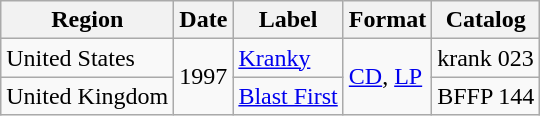<table class="wikitable">
<tr>
<th>Region</th>
<th>Date</th>
<th>Label</th>
<th>Format</th>
<th>Catalog</th>
</tr>
<tr>
<td>United States</td>
<td rowspan="2">1997</td>
<td><a href='#'>Kranky</a></td>
<td rowspan="2"><a href='#'>CD</a>, <a href='#'>LP</a></td>
<td>krank 023</td>
</tr>
<tr>
<td>United Kingdom</td>
<td><a href='#'>Blast First</a></td>
<td>BFFP 144</td>
</tr>
</table>
